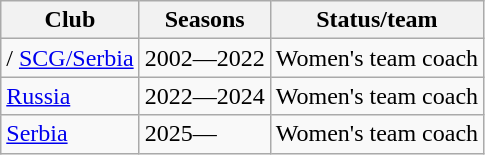<table class="wikitable">
<tr>
<th>Club</th>
<th>Seasons</th>
<th>Status/team</th>
</tr>
<tr>
<td>/ <a href='#'>SCG/Serbia</a></td>
<td>2002—2022</td>
<td>Women's team coach</td>
</tr>
<tr>
<td> <a href='#'>Russia</a></td>
<td>2022—2024</td>
<td>Women's team coach</td>
</tr>
<tr>
<td> <a href='#'>Serbia</a></td>
<td>2025—</td>
<td>Women's team coach</td>
</tr>
</table>
